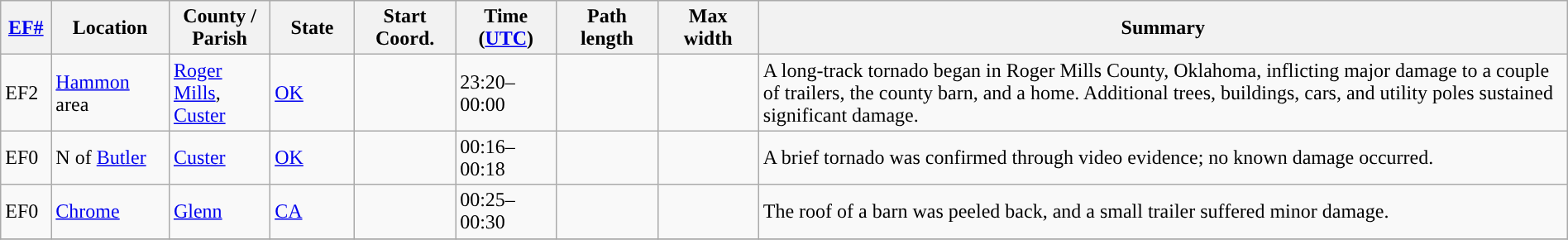<table class="wikitable sortable" style="width:100%;">
<tr>
<th scope="col" width="3%" align="center"><a href='#'>EF#</a></th>
<th scope="col" width="7%" align="center" class="unsortable">Location</th>
<th scope="col" width="6%" align="center" class="unsortable">County / Parish</th>
<th scope="col" width="5%" align="center">State</th>
<th scope="col" width="6%" align="center">Start Coord.</th>
<th scope="col" width="6%" align="center">Time (<a href='#'>UTC</a>)</th>
<th scope="col" width="6%" align="center">Path length</th>
<th scope="col" width="6%" align="center">Max width</th>
<th scope="col" width="48%" class="unsortable" align="center">Summary</th>
</tr>
<tr>
<td>EF2</td>
<td><a href='#'>Hammon</a> area</td>
<td><a href='#'>Roger Mills</a>, <a href='#'>Custer</a></td>
<td><a href='#'>OK</a></td>
<td></td>
<td>23:20–00:00</td>
<td></td>
<td></td>
<td>A long-track tornado began in Roger Mills County, Oklahoma, inflicting major damage to a couple of trailers, the county barn, and a home. Additional trees, buildings, cars, and utility poles sustained significant damage.</td>
</tr>
<tr>
<td>EF0</td>
<td>N of <a href='#'>Butler</a></td>
<td><a href='#'>Custer</a></td>
<td><a href='#'>OK</a></td>
<td></td>
<td>00:16–00:18</td>
<td></td>
<td></td>
<td>A brief tornado was confirmed through video evidence; no known damage occurred.</td>
</tr>
<tr>
<td>EF0</td>
<td><a href='#'>Chrome</a></td>
<td><a href='#'>Glenn</a></td>
<td><a href='#'>CA</a></td>
<td></td>
<td>00:25–00:30</td>
<td></td>
<td></td>
<td>The roof of a barn was peeled back, and a small trailer suffered minor damage.</td>
</tr>
<tr>
</tr>
</table>
